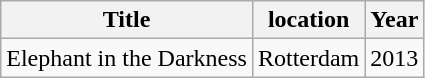<table class="wikitable">
<tr>
<th>Title</th>
<th>location</th>
<th>Year</th>
</tr>
<tr>
<td>Elephant in the Darkness</td>
<td>Rotterdam</td>
<td>2013</td>
</tr>
</table>
